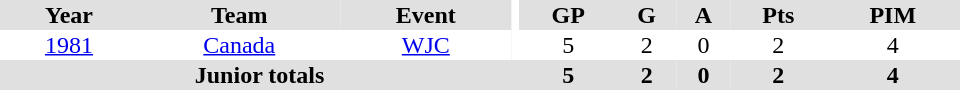<table border="0" cellpadding="1" cellspacing="0" ID="Table3" style="text-align:center; width:40em">
<tr bgcolor="#e0e0e0">
<th>Year</th>
<th>Team</th>
<th>Event</th>
<th rowspan="102" bgcolor="#ffffff"></th>
<th>GP</th>
<th>G</th>
<th>A</th>
<th>Pts</th>
<th>PIM</th>
</tr>
<tr>
<td><a href='#'>1981</a></td>
<td><a href='#'>Canada</a></td>
<td><a href='#'>WJC</a></td>
<td>5</td>
<td>2</td>
<td>0</td>
<td>2</td>
<td>4</td>
</tr>
<tr bgcolor="#e0e0e0">
<th colspan="4">Junior totals</th>
<th>5</th>
<th>2</th>
<th>0</th>
<th>2</th>
<th>4</th>
</tr>
</table>
